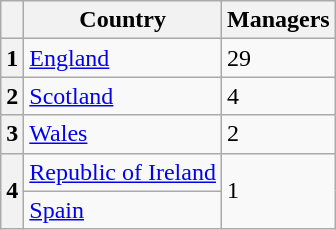<table class="wikitable">
<tr>
<th></th>
<th>Country</th>
<th>Managers</th>
</tr>
<tr>
<th>1</th>
<td><a href='#'>England</a></td>
<td>29</td>
</tr>
<tr>
<th>2</th>
<td><a href='#'>Scotland</a></td>
<td>4</td>
</tr>
<tr>
<th>3</th>
<td><a href='#'>Wales</a></td>
<td>2</td>
</tr>
<tr>
<th rowspan="2">4</th>
<td><a href='#'>Republic of Ireland</a></td>
<td rowspan="2">1</td>
</tr>
<tr>
<td><a href='#'>Spain</a></td>
</tr>
</table>
